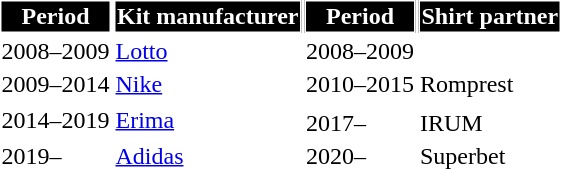<table class="toccolours">
<tr>
<th style="background:#000000;color:#fefefe;border:1px solid #fefefe;">Period</th>
<th style="background:#000000;color:#fefefe;border:1px solid #fefefe;">Kit manufacturer</th>
<th style="background:#000000;color:#fefefe;border:1px solid #fefefe;">Period</th>
<th style="background:#000000;color:#fefefe;border:1px solid #fefefe;">Shirt partner</th>
</tr>
<tr>
<td>2008–2009</td>
<td> <a href='#'>Lotto</a></td>
<td>2008–2009</td>
<td></td>
</tr>
<tr>
<td>2009–2014</td>
<td rowspan=1> <a href='#'>Nike</a></td>
<td>2010–2015</td>
<td rowspan=1>  Romprest</td>
</tr>
<tr>
<td rowspan=2>2014–2019</td>
<td rowspan=2> <a href='#'>Erima</a></td>
<td></td>
<td></td>
</tr>
<tr>
<td>2017–</td>
<td rowspan=1>  IRUM</td>
</tr>
<tr>
<td rowspan=2>2019–</td>
<td rowspan=2> <a href='#'>Adidas</a></td>
<td>2020–</td>
<td rowspan=1>  Superbet</td>
</tr>
</table>
